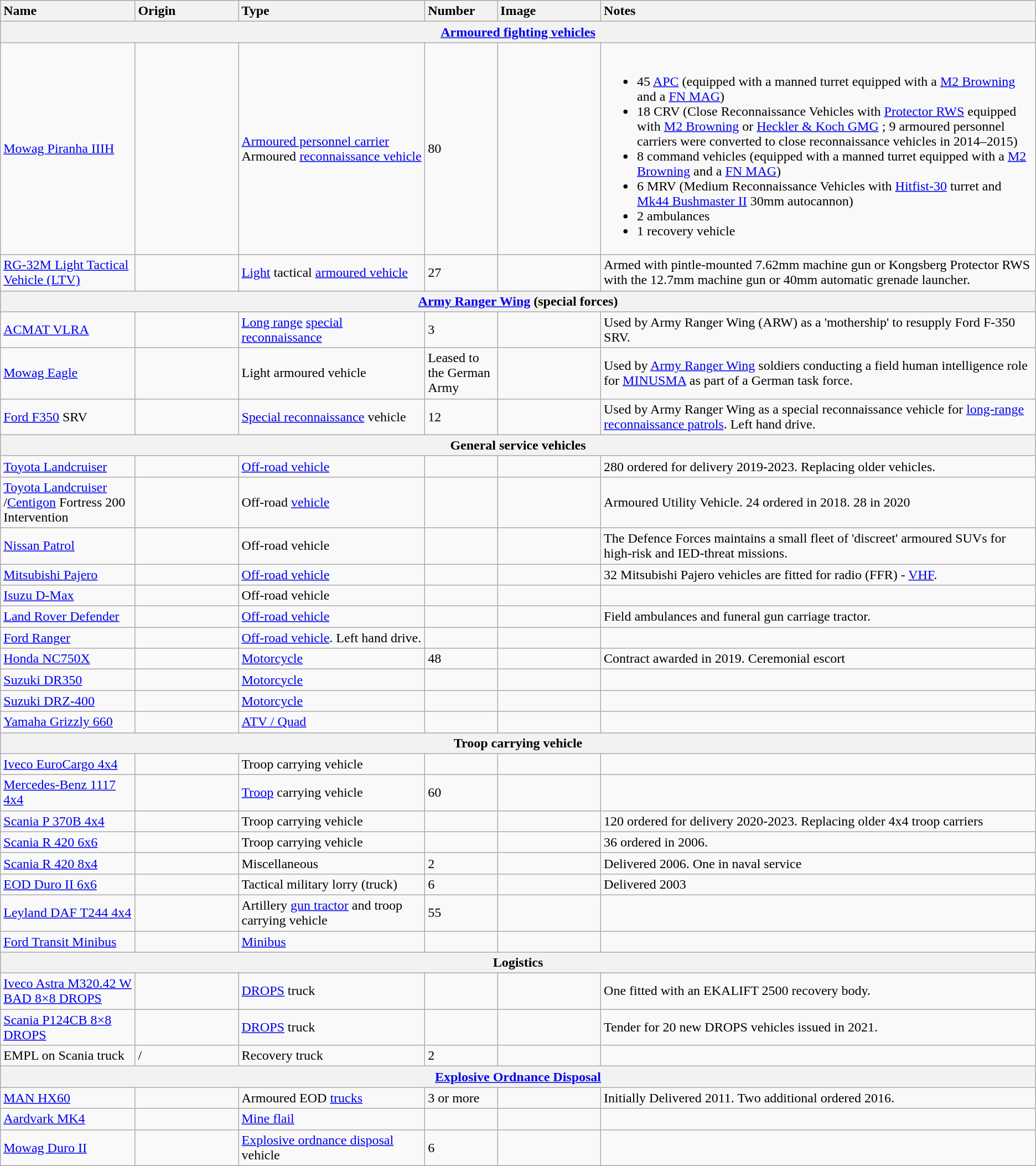<table class="wikitable">
<tr>
<th style="text-align: left; width:13%;">Name</th>
<th style="text-align: left; width:10%;">Origin</th>
<th style="text-align: left; width:18%;">Type</th>
<th style="text-align: left; width:7%;">Number</th>
<th style="text-align: left; width:10%;">Image</th>
<th style="text-align: left; width:42%;">Notes</th>
</tr>
<tr>
<th colspan="6"><a href='#'>Armoured fighting vehicles</a></th>
</tr>
<tr>
<td><a href='#'>Mowag Piranha IIIH</a></td>
<td></td>
<td><a href='#'>Armoured personnel carrier</a><br>Armoured <a href='#'>reconnaissance vehicle</a></td>
<td>80</td>
<td></td>
<td><br><ul><li>45 <a href='#'>APC</a> (equipped with a manned turret equipped with a <a href='#'>M2 Browning</a> and a <a href='#'>FN MAG</a>)</li><li>18 CRV (Close Reconnaissance Vehicles with <a href='#'>Protector RWS</a> equipped with <a href='#'>M2 Browning</a> or <a href='#'>Heckler & Koch GMG</a> ; 9 armoured personnel carriers were converted to close reconnaissance vehicles in 2014–2015)</li><li>8 command vehicles (equipped with a manned turret equipped with a <a href='#'>M2 Browning</a> and a <a href='#'>FN MAG</a>)</li><li>6 MRV (Medium Reconnaissance Vehicles with <a href='#'>Hitfist-30</a> turret and <a href='#'>Mk44 Bushmaster II</a> 30mm autocannon)</li><li>2 ambulances</li><li>1 recovery vehicle</li></ul></td>
</tr>
<tr>
<td><a href='#'>RG-32M Light Tactical Vehicle (LTV)</a></td>
<td></td>
<td><a href='#'>Light</a> tactical <a href='#'>armoured vehicle</a></td>
<td>27</td>
<td></td>
<td>Armed with pintle-mounted 7.62mm machine gun or Kongsberg Protector RWS with the 12.7mm machine gun or 40mm automatic grenade launcher.</td>
</tr>
<tr>
<th colspan="6" style="align: center;"><a href='#'>Army Ranger Wing</a> (special forces)</th>
</tr>
<tr>
<td><a href='#'>ACMAT VLRA</a></td>
<td></td>
<td><a href='#'>Long range</a> <a href='#'>special reconnaissance</a></td>
<td>3</td>
<td></td>
<td>Used by Army Ranger Wing (ARW) as a 'mothership' to resupply Ford F-350 SRV.</td>
</tr>
<tr>
<td><a href='#'>Mowag Eagle</a></td>
<td></td>
<td>Light armoured vehicle</td>
<td>Leased to the German Army</td>
<td></td>
<td>Used by <a href='#'>Army Ranger Wing</a> soldiers conducting a field human intelligence role for <a href='#'>MINUSMA</a> as part of a German task force.</td>
</tr>
<tr>
<td><a href='#'>Ford F350</a> SRV</td>
<td></td>
<td><a href='#'>Special reconnaissance</a> vehicle</td>
<td>12</td>
<td></td>
<td>Used by Army Ranger Wing as a special reconnaissance vehicle for <a href='#'>long-range reconnaissance patrols</a>. Left hand drive.</td>
</tr>
<tr>
<th colspan="6" style="align: center;">General service vehicles</th>
</tr>
<tr>
<td><a href='#'>Toyota Landcruiser</a></td>
<td></td>
<td><a href='#'>Off-road vehicle</a></td>
<td></td>
<td></td>
<td>280 ordered for delivery 2019-2023.  Replacing older vehicles.</td>
</tr>
<tr>
<td><a href='#'>Toyota Landcruiser</a> /<a href='#'>Centigon</a> Fortress 200 Intervention</td>
<td></td>
<td>Off-road <a href='#'>vehicle</a></td>
<td></td>
<td></td>
<td>Armoured Utility Vehicle. 24 ordered in 2018. 28 in 2020</td>
</tr>
<tr>
<td><a href='#'>Nissan Patrol</a></td>
<td></td>
<td>Off-road vehicle</td>
<td></td>
<td></td>
<td>The Defence Forces maintains a small fleet of 'discreet' armoured SUVs for high-risk and IED-threat missions.</td>
</tr>
<tr>
<td><a href='#'>Mitsubishi Pajero</a></td>
<td></td>
<td><a href='#'>Off-road vehicle</a></td>
<td></td>
<td></td>
<td>32 Mitsubishi Pajero vehicles are fitted for radio (FFR) - <a href='#'>VHF</a>.</td>
</tr>
<tr>
<td><a href='#'>Isuzu D-Max</a></td>
<td></td>
<td>Off-road vehicle</td>
<td></td>
<td></td>
<td></td>
</tr>
<tr>
<td><a href='#'>Land Rover Defender</a></td>
<td></td>
<td><a href='#'>Off-road vehicle</a></td>
<td></td>
<td></td>
<td>Field ambulances and funeral gun carriage tractor.</td>
</tr>
<tr>
<td><a href='#'>Ford Ranger</a></td>
<td></td>
<td><a href='#'>Off-road vehicle</a>. Left hand drive.</td>
<td></td>
<td></td>
<td></td>
</tr>
<tr>
<td><a href='#'>Honda NC750X</a></td>
<td></td>
<td><a href='#'>Motorcycle</a></td>
<td>48</td>
<td></td>
<td>Contract awarded in 2019. Ceremonial escort</td>
</tr>
<tr>
<td><a href='#'>Suzuki DR350</a></td>
<td></td>
<td><a href='#'>Motorcycle</a></td>
<td></td>
<td></td>
<td></td>
</tr>
<tr>
<td><a href='#'>Suzuki DRZ-400</a></td>
<td></td>
<td><a href='#'>Motorcycle</a></td>
<td></td>
<td></td>
<td></td>
</tr>
<tr>
<td><a href='#'>Yamaha Grizzly 660</a></td>
<td></td>
<td><a href='#'>ATV / Quad</a></td>
<td></td>
<td></td>
<td></td>
</tr>
<tr>
<th colspan="6" style="align: center;">Troop carrying vehicle</th>
</tr>
<tr>
<td><a href='#'>Iveco EuroCargo 4x4</a></td>
<td></td>
<td>Troop carrying vehicle</td>
<td></td>
<td></td>
<td></td>
</tr>
<tr>
<td><a href='#'>Mercedes-Benz 1117 4x4</a></td>
<td></td>
<td><a href='#'>Troop</a> carrying vehicle</td>
<td>60</td>
<td></td>
<td></td>
</tr>
<tr>
<td><a href='#'>Scania P 370B 4x4</a></td>
<td></td>
<td>Troop carrying vehicle</td>
<td></td>
<td></td>
<td>120 ordered for delivery 2020-2023. Replacing older 4x4 troop carriers</td>
</tr>
<tr>
<td><a href='#'>Scania R 420 6x6</a></td>
<td></td>
<td>Troop carrying vehicle</td>
<td></td>
<td></td>
<td>36 ordered in 2006.</td>
</tr>
<tr>
<td><a href='#'>Scania R 420 8x4</a></td>
<td></td>
<td>Miscellaneous</td>
<td>2</td>
<td></td>
<td>Delivered 2006. One in naval service</td>
</tr>
<tr>
<td><a href='#'>EOD Duro II 6x6</a></td>
<td></td>
<td>Tactical military lorry (truck)</td>
<td>6</td>
<td></td>
<td>Delivered 2003 </td>
</tr>
<tr>
<td><a href='#'>Leyland DAF T244 4x4</a></td>
<td></td>
<td>Artillery <a href='#'>gun tractor</a> and troop carrying vehicle</td>
<td>55</td>
<td></td>
<td></td>
</tr>
<tr>
<td><a href='#'>Ford Transit Minibus</a></td>
<td></td>
<td><a href='#'>Minibus</a></td>
<td></td>
<td></td>
<td></td>
</tr>
<tr>
<th colspan="6" style="align: center;">Logistics</th>
</tr>
<tr>
<td><a href='#'>Iveco Astra M320.42 W BAD 8×8 DROPS</a></td>
<td></td>
<td><a href='#'>DROPS</a> truck</td>
<td></td>
<td></td>
<td>One fitted with an EKALIFT 2500 recovery body.</td>
</tr>
<tr>
<td><a href='#'>Scania P124CB 8×8 DROPS</a></td>
<td></td>
<td><a href='#'>DROPS</a> truck</td>
<td></td>
<td></td>
<td>Tender for 20 new DROPS vehicles issued in 2021.</td>
</tr>
<tr>
<td>EMPL  on Scania truck</td>
<td> / </td>
<td>Recovery truck</td>
<td>2</td>
<td></td>
<td></td>
</tr>
<tr>
<th colspan="6" style="align: center;"><a href='#'>Explosive Ordnance Disposal</a></th>
</tr>
<tr>
<td><a href='#'>MAN HX60</a></td>
<td></td>
<td>Armoured EOD <a href='#'>trucks</a></td>
<td>3 or more</td>
<td></td>
<td>Initially Delivered 2011. Two additional ordered 2016.</td>
</tr>
<tr>
<td><a href='#'>Aardvark MK4</a></td>
<td></td>
<td><a href='#'>Mine flail</a></td>
<td></td>
<td></td>
<td></td>
</tr>
<tr>
<td><a href='#'>Mowag Duro II</a></td>
<td></td>
<td><a href='#'>Explosive ordnance disposal</a> vehicle</td>
<td>6</td>
<td></td>
<td></td>
</tr>
</table>
